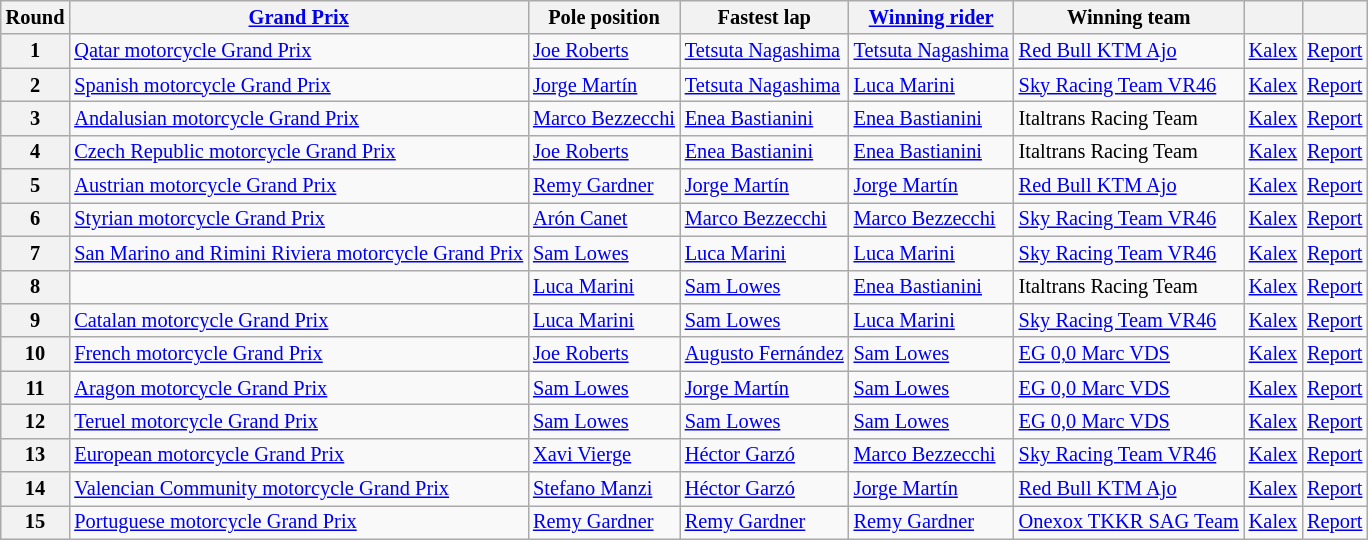<table class="wikitable sortable" style="font-size: 85%">
<tr>
<th>Round</th>
<th><a href='#'>Grand Prix</a></th>
<th>Pole position</th>
<th>Fastest lap</th>
<th><a href='#'>Winning rider</a></th>
<th>Winning team</th>
<th></th>
<th class="unsortable"></th>
</tr>
<tr>
<th>1</th>
<td> <a href='#'>Qatar motorcycle Grand Prix</a></td>
<td data-sort-value="ROB"> <a href='#'>Joe Roberts</a></td>
<td data-sort-value="NAG"> <a href='#'>Tetsuta Nagashima</a></td>
<td data-sort-value="NAG" nowrap> <a href='#'>Tetsuta Nagashima</a></td>
<td data-sort-value="RED"> <a href='#'>Red Bull KTM Ajo</a></td>
<td data-sort-value="KAL"> <a href='#'>Kalex</a></td>
<td><a href='#'>Report</a></td>
</tr>
<tr>
<th>2</th>
<td> <a href='#'>Spanish motorcycle Grand Prix</a></td>
<td data-sort-value="MART"> <a href='#'>Jorge Martín</a></td>
<td data-sort-value="NAG"> <a href='#'>Tetsuta Nagashima</a></td>
<td data-sort-value="MARI"> <a href='#'>Luca Marini</a></td>
<td data-sort-value="SKY"> <a href='#'>Sky Racing Team VR46</a></td>
<td data-sort-value="KAL"> <a href='#'>Kalex</a></td>
<td><a href='#'>Report</a></td>
</tr>
<tr>
<th>3</th>
<td> <a href='#'>Andalusian motorcycle Grand Prix</a></td>
<td data-sort-value="BEZ" nowrap> <a href='#'>Marco Bezzecchi</a></td>
<td data-sort-value="BAS"> <a href='#'>Enea Bastianini</a></td>
<td data-sort-value="BAS"> <a href='#'>Enea Bastianini</a></td>
<td data-sort-value="ITA"> Italtrans Racing Team</td>
<td data-sort-value="KAL"> <a href='#'>Kalex</a></td>
<td><a href='#'>Report</a></td>
</tr>
<tr>
<th>4</th>
<td> <a href='#'>Czech Republic motorcycle Grand Prix</a></td>
<td data-sort-value="ROB"> <a href='#'>Joe Roberts</a></td>
<td data-sort-value="BAS"> <a href='#'>Enea Bastianini</a></td>
<td data-sort-value="BAS"> <a href='#'>Enea Bastianini</a></td>
<td data-sort-value="ITA"> Italtrans Racing Team</td>
<td data-sort-value="KAL"> <a href='#'>Kalex</a></td>
<td><a href='#'>Report</a></td>
</tr>
<tr>
<th>5</th>
<td> <a href='#'>Austrian motorcycle Grand Prix</a></td>
<td data-sort-value="GAR"> <a href='#'>Remy Gardner</a></td>
<td data-sort-value="MART"> <a href='#'>Jorge Martín</a></td>
<td data-sort-value="MART"> <a href='#'>Jorge Martín</a></td>
<td data-sort-value="RED"> <a href='#'>Red Bull KTM Ajo</a></td>
<td data-sort-value="KAL"> <a href='#'>Kalex</a></td>
<td><a href='#'>Report</a></td>
</tr>
<tr>
<th>6</th>
<td> <a href='#'>Styrian motorcycle Grand Prix</a></td>
<td data-sort-value="CAN"> <a href='#'>Arón Canet</a></td>
<td data-sort-value="BEZ"> <a href='#'>Marco Bezzecchi</a></td>
<td data-sort-value="BEZ"> <a href='#'>Marco Bezzecchi</a></td>
<td data-sort-value="SKY"> <a href='#'>Sky Racing Team VR46</a></td>
<td data-sort-value="KAL"> <a href='#'>Kalex</a></td>
<td><a href='#'>Report</a></td>
</tr>
<tr>
<th>7</th>
<td> <a href='#'>San Marino and Rimini Riviera motorcycle Grand Prix</a></td>
<td data-sort-value="LOW"> <a href='#'>Sam Lowes</a></td>
<td data-sort-value="MARI"> <a href='#'>Luca Marini</a></td>
<td data-sort-value="MARI"> <a href='#'>Luca Marini</a></td>
<td data-sort-value="SKY"> <a href='#'>Sky Racing Team VR46</a></td>
<td data-sort-value="KAL"> <a href='#'>Kalex</a></td>
<td><a href='#'>Report</a></td>
</tr>
<tr>
<th>8</th>
<td></td>
<td data-sort-value="MARI"> <a href='#'>Luca Marini</a></td>
<td data-sort-value="LOW"> <a href='#'>Sam Lowes</a></td>
<td data-sort-value="BAS"> <a href='#'>Enea Bastianini</a></td>
<td data-sort-value="ITA"> Italtrans Racing Team</td>
<td data-sort-value="KAL"> <a href='#'>Kalex</a></td>
<td><a href='#'>Report</a></td>
</tr>
<tr>
<th>9</th>
<td> <a href='#'>Catalan motorcycle Grand Prix</a></td>
<td data-sort-value="MARI"> <a href='#'>Luca Marini</a></td>
<td data-sort-value="LOW"> <a href='#'>Sam Lowes</a></td>
<td data-sort-value="MARI"> <a href='#'>Luca Marini</a></td>
<td data-sort-value="SKY"> <a href='#'>Sky Racing Team VR46</a></td>
<td data-sort-value="KAL"> <a href='#'>Kalex</a></td>
<td><a href='#'>Report</a></td>
</tr>
<tr>
<th>10</th>
<td> <a href='#'>French motorcycle Grand Prix</a></td>
<td data-sort-value="ROB"> <a href='#'>Joe Roberts</a></td>
<td data-sort-value="FER" nowrap> <a href='#'>Augusto Fernández</a></td>
<td data-sort-value="LOW"> <a href='#'>Sam Lowes</a></td>
<td data-sort-value="EG "> <a href='#'>EG 0,0 Marc VDS</a></td>
<td data-sort-value="KAL"> <a href='#'>Kalex</a></td>
<td><a href='#'>Report</a></td>
</tr>
<tr>
<th>11</th>
<td> <a href='#'>Aragon motorcycle Grand Prix</a></td>
<td data-sort-value="LOW"> <a href='#'>Sam Lowes</a></td>
<td data-sort-value="MART"> <a href='#'>Jorge Martín</a></td>
<td data-sort-value="LOW"> <a href='#'>Sam Lowes</a></td>
<td data-sort-value="EG "> <a href='#'>EG 0,0 Marc VDS</a></td>
<td data-sort-value="KAL"> <a href='#'>Kalex</a></td>
<td><a href='#'>Report</a></td>
</tr>
<tr>
<th>12</th>
<td> <a href='#'>Teruel motorcycle Grand Prix</a></td>
<td data-sort-value="LOW"> <a href='#'>Sam Lowes</a></td>
<td data-sort-value="LOW"> <a href='#'>Sam Lowes</a></td>
<td data-sort-value="LOW"> <a href='#'>Sam Lowes</a></td>
<td data-sort-value="EG "> <a href='#'>EG 0,0 Marc VDS</a></td>
<td data-sort-value="KAL"> <a href='#'>Kalex</a></td>
<td><a href='#'>Report</a></td>
</tr>
<tr>
<th>13</th>
<td> <a href='#'>European motorcycle Grand Prix</a></td>
<td data-sort-value="VIE"> <a href='#'>Xavi Vierge</a></td>
<td data-sort-value="GAR"> <a href='#'>Héctor Garzó</a></td>
<td data-sort-value="BEZ"> <a href='#'>Marco Bezzecchi</a></td>
<td data-sort-value="SKY"> <a href='#'>Sky Racing Team VR46</a></td>
<td data-sort-value="KAL"> <a href='#'>Kalex</a></td>
<td><a href='#'>Report</a></td>
</tr>
<tr>
<th>14</th>
<td> <a href='#'>Valencian Community motorcycle Grand Prix</a></td>
<td data-sort-value="MAN"> <a href='#'>Stefano Manzi</a></td>
<td data-sort-value="GAR"> <a href='#'>Héctor Garzó</a></td>
<td data-sort-value="MART"> <a href='#'>Jorge Martín</a></td>
<td data-sort-value="RED"> <a href='#'>Red Bull KTM Ajo</a></td>
<td data-sort-value="KAL"> <a href='#'>Kalex</a></td>
<td><a href='#'>Report</a></td>
</tr>
<tr>
<th>15</th>
<td> <a href='#'>Portuguese motorcycle Grand Prix</a></td>
<td data-sort-value="GAR"> <a href='#'>Remy Gardner</a></td>
<td data-sort-value="GAR"> <a href='#'>Remy Gardner</a></td>
<td data-sort-value="GAR"> <a href='#'>Remy Gardner</a></td>
<td data-sort-value="ONE" nowrap> <a href='#'>Onexox TKKR SAG Team</a></td>
<td data-sort-value="KAL"> <a href='#'>Kalex</a></td>
<td><a href='#'>Report</a></td>
</tr>
</table>
